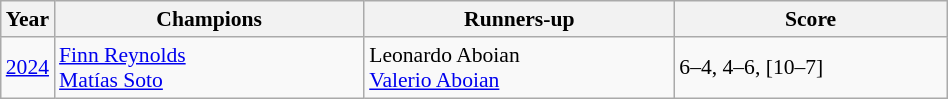<table class="wikitable" style="font-size:90%">
<tr>
<th>Year</th>
<th width="200">Champions</th>
<th width="200">Runners-up</th>
<th width="175">Score</th>
</tr>
<tr>
<td><a href='#'>2024</a></td>
<td> <a href='#'>Finn Reynolds</a><br> <a href='#'>Matías Soto</a></td>
<td> Leonardo Aboian<br> <a href='#'>Valerio Aboian</a></td>
<td>6–4, 4–6, [10–7]</td>
</tr>
</table>
